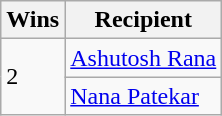<table class="wikitable">
<tr>
<th>Wins</th>
<th>Recipient</th>
</tr>
<tr>
<td rowspan="2">2</td>
<td><a href='#'>Ashutosh Rana</a></td>
</tr>
<tr>
<td><a href='#'>Nana Patekar</a></td>
</tr>
</table>
